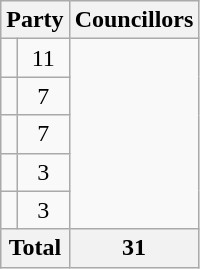<table class="wikitable">
<tr>
<th colspan=2>Party</th>
<th>Councillors</th>
</tr>
<tr>
<td></td>
<td align=center>11</td>
</tr>
<tr>
<td></td>
<td align=center>7</td>
</tr>
<tr>
<td></td>
<td align=center>7</td>
</tr>
<tr>
<td></td>
<td align=center>3</td>
</tr>
<tr>
<td></td>
<td align=center>3</td>
</tr>
<tr>
<th colspan=2>Total</th>
<th align=center>31</th>
</tr>
</table>
